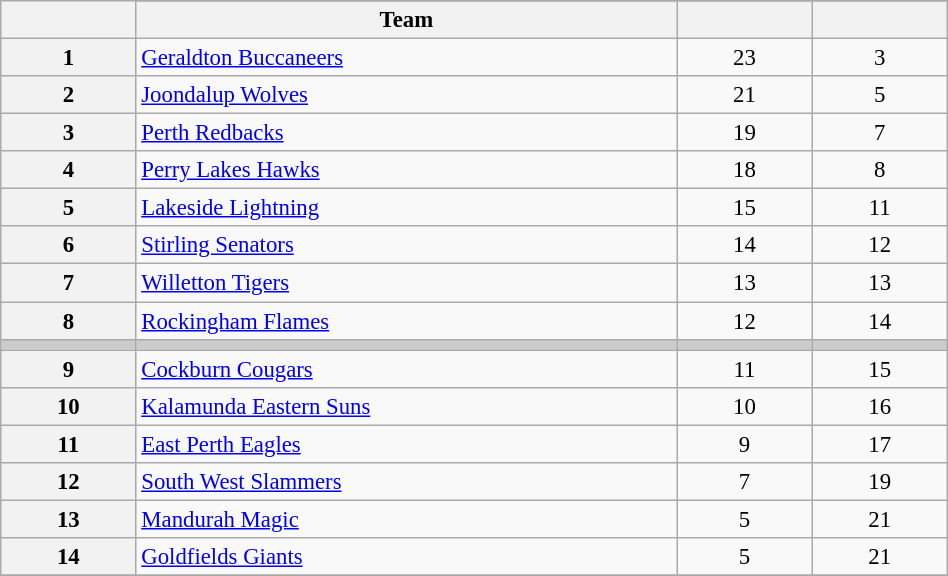<table class="wikitable" width="50%" style="font-size:95%; text-align:center">
<tr>
<th width="5%" rowspan=2></th>
</tr>
<tr>
<th width="20%">Team</th>
<th width="5%"></th>
<th width="5%"></th>
</tr>
<tr>
<th>1</th>
<td align=left><a href='#'>Geraldton Buccaneers</a></td>
<td>23</td>
<td>3</td>
</tr>
<tr>
<th>2</th>
<td align=left><a href='#'>Joondalup Wolves</a></td>
<td>21</td>
<td>5</td>
</tr>
<tr>
<th>3</th>
<td align=left><a href='#'>Perth Redbacks</a></td>
<td>19</td>
<td>7</td>
</tr>
<tr>
<th>4</th>
<td align=left><a href='#'>Perry Lakes Hawks</a></td>
<td>18</td>
<td>8</td>
</tr>
<tr>
<th>5</th>
<td align=left><a href='#'>Lakeside Lightning</a></td>
<td>15</td>
<td>11</td>
</tr>
<tr>
<th>6</th>
<td align=left><a href='#'>Stirling Senators</a></td>
<td>14</td>
<td>12</td>
</tr>
<tr>
<th>7</th>
<td align=left><a href='#'>Willetton Tigers</a></td>
<td>13</td>
<td>13</td>
</tr>
<tr>
<th>8</th>
<td align=left><a href='#'>Rockingham Flames</a></td>
<td>12</td>
<td>14</td>
</tr>
<tr bgcolor="#cccccc">
<td></td>
<td></td>
<td></td>
<td></td>
</tr>
<tr>
<th>9</th>
<td align=left><a href='#'>Cockburn Cougars</a></td>
<td>11</td>
<td>15</td>
</tr>
<tr>
<th>10</th>
<td align=left><a href='#'>Kalamunda Eastern Suns</a></td>
<td>10</td>
<td>16</td>
</tr>
<tr>
<th>11</th>
<td align=left><a href='#'>East Perth Eagles</a></td>
<td>9</td>
<td>17</td>
</tr>
<tr>
<th>12</th>
<td align=left><a href='#'>South West Slammers</a></td>
<td>7</td>
<td>19</td>
</tr>
<tr>
<th>13</th>
<td align=left><a href='#'>Mandurah Magic</a></td>
<td>5</td>
<td>21</td>
</tr>
<tr>
<th>14</th>
<td align=left><a href='#'>Goldfields Giants</a></td>
<td>5</td>
<td>21</td>
</tr>
<tr>
</tr>
</table>
